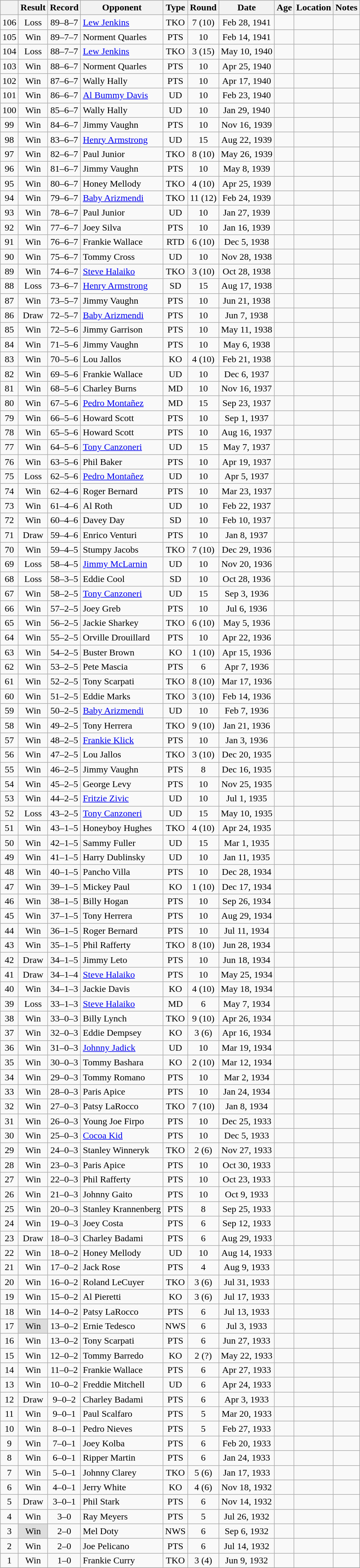<table class="wikitable mw-collapsible mw-collapsed" style="text-align:center">
<tr>
<th></th>
<th>Result</th>
<th>Record</th>
<th>Opponent</th>
<th>Type</th>
<th>Round</th>
<th>Date</th>
<th>Age</th>
<th>Location</th>
<th>Notes</th>
</tr>
<tr>
<td>106</td>
<td>Loss</td>
<td>89–8–7 </td>
<td style="text-align:left;"><a href='#'>Lew Jenkins</a></td>
<td>TKO</td>
<td>7 (10)</td>
<td>Feb 28, 1941</td>
<td style="text-align:left;"></td>
<td style="text-align:left;"></td>
<td></td>
</tr>
<tr>
<td>105</td>
<td>Win</td>
<td>89–7–7 </td>
<td style="text-align:left;">Norment Quarles</td>
<td>PTS</td>
<td>10</td>
<td>Feb 14, 1941</td>
<td style="text-align:left;"></td>
<td style="text-align:left;"></td>
<td></td>
</tr>
<tr>
<td>104</td>
<td>Loss</td>
<td>88–7–7 </td>
<td style="text-align:left;"><a href='#'>Lew Jenkins</a></td>
<td>TKO</td>
<td>3 (15)</td>
<td>May 10, 1940</td>
<td style="text-align:left;"></td>
<td style="text-align:left;"></td>
<td style="text-align:left;"></td>
</tr>
<tr>
<td>103</td>
<td>Win</td>
<td>88–6–7 </td>
<td style="text-align:left;">Norment Quarles</td>
<td>PTS</td>
<td>10</td>
<td>Apr 25, 1940</td>
<td style="text-align:left;"></td>
<td style="text-align:left;"></td>
<td></td>
</tr>
<tr>
<td>102</td>
<td>Win</td>
<td>87–6–7 </td>
<td style="text-align:left;">Wally Hally</td>
<td>PTS</td>
<td>10</td>
<td>Apr 17, 1940</td>
<td style="text-align:left;"></td>
<td style="text-align:left;"></td>
<td></td>
</tr>
<tr>
<td>101</td>
<td>Win</td>
<td>86–6–7 </td>
<td style="text-align:left;"><a href='#'>Al Bummy Davis</a></td>
<td>UD</td>
<td>10</td>
<td>Feb 23, 1940</td>
<td style="text-align:left;"></td>
<td style="text-align:left;"></td>
<td></td>
</tr>
<tr>
<td>100</td>
<td>Win</td>
<td>85–6–7 </td>
<td style="text-align:left;">Wally Hally</td>
<td>UD</td>
<td>10</td>
<td>Jan 29, 1940</td>
<td style="text-align:left;"></td>
<td style="text-align:left;"></td>
<td></td>
</tr>
<tr>
<td>99</td>
<td>Win</td>
<td>84–6–7 </td>
<td style="text-align:left;">Jimmy Vaughn</td>
<td>PTS</td>
<td>10</td>
<td>Nov 16, 1939</td>
<td style="text-align:left;"></td>
<td style="text-align:left;"></td>
<td></td>
</tr>
<tr>
<td>98</td>
<td>Win</td>
<td>83–6–7 </td>
<td style="text-align:left;"><a href='#'>Henry Armstrong</a></td>
<td>UD</td>
<td>15</td>
<td>Aug 22, 1939</td>
<td style="text-align:left;"></td>
<td style="text-align:left;"></td>
<td style="text-align:left;"></td>
</tr>
<tr>
<td>97</td>
<td>Win</td>
<td>82–6–7 </td>
<td style="text-align:left;">Paul Junior</td>
<td>TKO</td>
<td>8 (10)</td>
<td>May 26, 1939</td>
<td style="text-align:left;"></td>
<td style="text-align:left;"></td>
<td></td>
</tr>
<tr>
<td>96</td>
<td>Win</td>
<td>81–6–7 </td>
<td style="text-align:left;">Jimmy Vaughn</td>
<td>PTS</td>
<td>10</td>
<td>May 8, 1939</td>
<td style="text-align:left;"></td>
<td style="text-align:left;"></td>
<td></td>
</tr>
<tr>
<td>95</td>
<td>Win</td>
<td>80–6–7 </td>
<td style="text-align:left;">Honey Mellody</td>
<td>TKO</td>
<td>4 (10)</td>
<td>Apr 25, 1939</td>
<td style="text-align:left;"></td>
<td style="text-align:left;"></td>
<td></td>
</tr>
<tr>
<td>94</td>
<td>Win</td>
<td>79–6–7 </td>
<td style="text-align:left;"><a href='#'>Baby Arizmendi</a></td>
<td>TKO</td>
<td>11 (12)</td>
<td>Feb 24, 1939</td>
<td style="text-align:left;"></td>
<td style="text-align:left;"></td>
<td></td>
</tr>
<tr>
<td>93</td>
<td>Win</td>
<td>78–6–7 </td>
<td style="text-align:left;">Paul Junior</td>
<td>UD</td>
<td>10</td>
<td>Jan 27, 1939</td>
<td style="text-align:left;"></td>
<td style="text-align:left;"></td>
<td></td>
</tr>
<tr>
<td>92</td>
<td>Win</td>
<td>77–6–7 </td>
<td style="text-align:left;">Joey Silva</td>
<td>PTS</td>
<td>10</td>
<td>Jan 16, 1939</td>
<td style="text-align:left;"></td>
<td style="text-align:left;"></td>
<td></td>
</tr>
<tr>
<td>91</td>
<td>Win</td>
<td>76–6–7 </td>
<td style="text-align:left;">Frankie Wallace</td>
<td>RTD</td>
<td>6 (10)</td>
<td>Dec 5, 1938</td>
<td style="text-align:left;"></td>
<td style="text-align:left;"></td>
<td></td>
</tr>
<tr>
<td>90</td>
<td>Win</td>
<td>75–6–7 </td>
<td style="text-align:left;">Tommy Cross</td>
<td>UD</td>
<td>10</td>
<td>Nov 28, 1938</td>
<td style="text-align:left;"></td>
<td style="text-align:left;"></td>
<td></td>
</tr>
<tr>
<td>89</td>
<td>Win</td>
<td>74–6–7 </td>
<td style="text-align:left;"><a href='#'>Steve Halaiko</a></td>
<td>TKO</td>
<td>3 (10)</td>
<td>Oct 28, 1938</td>
<td style="text-align:left;"></td>
<td style="text-align:left;"></td>
<td></td>
</tr>
<tr>
<td>88</td>
<td>Loss</td>
<td>73–6–7 </td>
<td style="text-align:left;"><a href='#'>Henry Armstrong</a></td>
<td>SD</td>
<td>15</td>
<td>Aug 17, 1938</td>
<td style="text-align:left;"></td>
<td style="text-align:left;"></td>
<td style="text-align:left;"></td>
</tr>
<tr>
<td>87</td>
<td>Win</td>
<td>73–5–7 </td>
<td style="text-align:left;">Jimmy Vaughn</td>
<td>PTS</td>
<td>10</td>
<td>Jun 21, 1938</td>
<td style="text-align:left;"></td>
<td style="text-align:left;"></td>
<td></td>
</tr>
<tr>
<td>86</td>
<td>Draw</td>
<td>72–5–7 </td>
<td style="text-align:left;"><a href='#'>Baby Arizmendi</a></td>
<td>PTS</td>
<td>10</td>
<td>Jun 7, 1938</td>
<td style="text-align:left;"></td>
<td style="text-align:left;"></td>
<td></td>
</tr>
<tr>
<td>85</td>
<td>Win</td>
<td>72–5–6 </td>
<td style="text-align:left;">Jimmy Garrison</td>
<td>PTS</td>
<td>10</td>
<td>May 11, 1938</td>
<td style="text-align:left;"></td>
<td style="text-align:left;"></td>
<td></td>
</tr>
<tr>
<td>84</td>
<td>Win</td>
<td>71–5–6 </td>
<td style="text-align:left;">Jimmy Vaughn</td>
<td>PTS</td>
<td>10</td>
<td>May 6, 1938</td>
<td style="text-align:left;"></td>
<td style="text-align:left;"></td>
<td></td>
</tr>
<tr>
<td>83</td>
<td>Win</td>
<td>70–5–6 </td>
<td style="text-align:left;">Lou Jallos</td>
<td>KO</td>
<td>4 (10)</td>
<td>Feb 21, 1938</td>
<td style="text-align:left;"></td>
<td style="text-align:left;"></td>
<td></td>
</tr>
<tr>
<td>82</td>
<td>Win</td>
<td>69–5–6 </td>
<td style="text-align:left;">Frankie Wallace</td>
<td>UD</td>
<td>10</td>
<td>Dec 6, 1937</td>
<td style="text-align:left;"></td>
<td style="text-align:left;"></td>
<td></td>
</tr>
<tr>
<td>81</td>
<td>Win</td>
<td>68–5–6 </td>
<td style="text-align:left;">Charley Burns</td>
<td>MD</td>
<td>10</td>
<td>Nov 16, 1937</td>
<td style="text-align:left;"></td>
<td style="text-align:left;"></td>
<td></td>
</tr>
<tr>
<td>80</td>
<td>Win</td>
<td>67–5–6 </td>
<td style="text-align:left;"><a href='#'>Pedro Montañez</a></td>
<td>MD</td>
<td>15</td>
<td>Sep 23, 1937</td>
<td style="text-align:left;"></td>
<td style="text-align:left;"></td>
<td style="text-align:left;"></td>
</tr>
<tr>
<td>79</td>
<td>Win</td>
<td>66–5–6 </td>
<td style="text-align:left;">Howard Scott</td>
<td>PTS</td>
<td>10</td>
<td>Sep 1, 1937</td>
<td style="text-align:left;"></td>
<td style="text-align:left;"></td>
<td style="text-align:left;"></td>
</tr>
<tr>
<td>78</td>
<td>Win</td>
<td>65–5–6 </td>
<td style="text-align:left;">Howard Scott</td>
<td>PTS</td>
<td>10</td>
<td>Aug 16, 1937</td>
<td style="text-align:left;"></td>
<td style="text-align:left;"></td>
<td style="text-align:left;"></td>
</tr>
<tr>
<td>77</td>
<td>Win</td>
<td>64–5–6 </td>
<td style="text-align:left;"><a href='#'>Tony Canzoneri</a></td>
<td>UD</td>
<td>15</td>
<td>May 7, 1937</td>
<td style="text-align:left;"></td>
<td style="text-align:left;"></td>
<td style="text-align:left;"></td>
</tr>
<tr>
<td>76</td>
<td>Win</td>
<td>63–5–6 </td>
<td style="text-align:left;">Phil Baker</td>
<td>PTS</td>
<td>10</td>
<td>Apr 19, 1937</td>
<td style="text-align:left;"></td>
<td style="text-align:left;"></td>
<td style="text-align:left;"></td>
</tr>
<tr>
<td>75</td>
<td>Loss</td>
<td>62–5–6 </td>
<td style="text-align:left;"><a href='#'>Pedro Montañez</a></td>
<td>UD</td>
<td>10</td>
<td>Apr 5, 1937</td>
<td style="text-align:left;"></td>
<td style="text-align:left;"></td>
<td style="text-align:left;"></td>
</tr>
<tr>
<td>74</td>
<td>Win</td>
<td>62–4–6 </td>
<td style="text-align:left;">Roger Bernard</td>
<td>PTS</td>
<td>10</td>
<td>Mar 23, 1937</td>
<td style="text-align:left;"></td>
<td style="text-align:left;"></td>
<td style="text-align:left;"></td>
</tr>
<tr>
<td>73</td>
<td>Win</td>
<td>61–4–6 </td>
<td style="text-align:left;">Al Roth</td>
<td>UD</td>
<td>10</td>
<td>Feb 22, 1937</td>
<td style="text-align:left;"></td>
<td style="text-align:left;"></td>
<td style="text-align:left;"></td>
</tr>
<tr>
<td>72</td>
<td>Win</td>
<td>60–4–6 </td>
<td style="text-align:left;">Davey Day</td>
<td>SD</td>
<td>10</td>
<td>Feb 10, 1937</td>
<td style="text-align:left;"></td>
<td style="text-align:left;"></td>
<td style="text-align:left;"></td>
</tr>
<tr>
<td>71</td>
<td>Draw</td>
<td>59–4–6 </td>
<td style="text-align:left;">Enrico Venturi</td>
<td>PTS</td>
<td>10</td>
<td>Jan 8, 1937</td>
<td style="text-align:left;"></td>
<td style="text-align:left;"></td>
<td style="text-align:left;"></td>
</tr>
<tr>
<td>70</td>
<td>Win</td>
<td>59–4–5 </td>
<td style="text-align:left;">Stumpy Jacobs</td>
<td>TKO</td>
<td>7 (10)</td>
<td>Dec 29, 1936</td>
<td style="text-align:left;"></td>
<td style="text-align:left;"></td>
<td style="text-align:left;"></td>
</tr>
<tr>
<td>69</td>
<td>Loss</td>
<td>58–4–5 </td>
<td style="text-align:left;"><a href='#'>Jimmy McLarnin</a></td>
<td>UD</td>
<td>10</td>
<td>Nov 20, 1936</td>
<td style="text-align:left;"></td>
<td style="text-align:left;"></td>
<td style="text-align:left;"></td>
</tr>
<tr>
<td>68</td>
<td>Loss</td>
<td>58–3–5 </td>
<td style="text-align:left;">Eddie Cool</td>
<td>SD</td>
<td>10</td>
<td>Oct 28, 1936</td>
<td style="text-align:left;"></td>
<td style="text-align:left;"></td>
<td style="text-align:left;"></td>
</tr>
<tr>
<td>67</td>
<td>Win</td>
<td>58–2–5 </td>
<td style="text-align:left;"><a href='#'>Tony Canzoneri</a></td>
<td>UD</td>
<td>15</td>
<td>Sep 3, 1936</td>
<td style="text-align:left;"></td>
<td style="text-align:left;"></td>
<td style="text-align:left;"></td>
</tr>
<tr>
<td>66</td>
<td>Win</td>
<td>57–2–5 </td>
<td style="text-align:left;">Joey Greb</td>
<td>PTS</td>
<td>10</td>
<td>Jul 6, 1936</td>
<td style="text-align:left;"></td>
<td style="text-align:left;"></td>
<td style="text-align:left;"></td>
</tr>
<tr>
<td>65</td>
<td>Win</td>
<td>56–2–5 </td>
<td style="text-align:left;">Jackie Sharkey</td>
<td>TKO</td>
<td>6 (10)</td>
<td>May 5, 1936</td>
<td style="text-align:left;"></td>
<td style="text-align:left;"></td>
<td style="text-align:left;"></td>
</tr>
<tr>
<td>64</td>
<td>Win</td>
<td>55–2–5 </td>
<td style="text-align:left;">Orville Drouillard</td>
<td>PTS</td>
<td>10</td>
<td>Apr 22, 1936</td>
<td style="text-align:left;"></td>
<td style="text-align:left;"></td>
<td style="text-align:left;"></td>
</tr>
<tr>
<td>63</td>
<td>Win</td>
<td>54–2–5 </td>
<td style="text-align:left;">Buster Brown</td>
<td>KO</td>
<td>1 (10)</td>
<td>Apr 15, 1936</td>
<td style="text-align:left;"></td>
<td style="text-align:left;"></td>
<td style="text-align:left;"></td>
</tr>
<tr>
<td>62</td>
<td>Win</td>
<td>53–2–5 </td>
<td style="text-align:left;">Pete Mascia</td>
<td>PTS</td>
<td>6</td>
<td>Apr 7, 1936</td>
<td style="text-align:left;"></td>
<td style="text-align:left;"></td>
<td></td>
</tr>
<tr>
<td>61</td>
<td>Win</td>
<td>52–2–5 </td>
<td style="text-align:left;">Tony Scarpati</td>
<td>TKO</td>
<td>8 (10)</td>
<td>Mar 17, 1936</td>
<td style="text-align:left;"></td>
<td style="text-align:left;"></td>
<td style="text-align:left;"></td>
</tr>
<tr>
<td>60</td>
<td>Win</td>
<td>51–2–5 </td>
<td style="text-align:left;">Eddie Marks</td>
<td>TKO</td>
<td>3 (10)</td>
<td>Feb 14, 1936</td>
<td style="text-align:left;"></td>
<td style="text-align:left;"></td>
<td style="text-align:left;"></td>
</tr>
<tr>
<td>59</td>
<td>Win</td>
<td>50–2–5 </td>
<td style="text-align:left;"><a href='#'>Baby Arizmendi</a></td>
<td>UD</td>
<td>10</td>
<td>Feb 7, 1936</td>
<td style="text-align:left;"></td>
<td style="text-align:left;"></td>
<td style="text-align:left;"></td>
</tr>
<tr>
<td>58</td>
<td>Win</td>
<td>49–2–5 </td>
<td style="text-align:left;">Tony Herrera</td>
<td>TKO</td>
<td>9 (10)</td>
<td>Jan 21, 1936</td>
<td style="text-align:left;"></td>
<td style="text-align:left;"></td>
<td style="text-align:left;"></td>
</tr>
<tr>
<td>57</td>
<td>Win</td>
<td>48–2–5 </td>
<td style="text-align:left;"><a href='#'>Frankie Klick</a></td>
<td>PTS</td>
<td>10</td>
<td>Jan 3, 1936</td>
<td style="text-align:left;"></td>
<td style="text-align:left;"></td>
<td style="text-align:left;"></td>
</tr>
<tr>
<td>56</td>
<td>Win</td>
<td>47–2–5 </td>
<td style="text-align:left;">Lou Jallos</td>
<td>TKO</td>
<td>3 (10)</td>
<td>Dec 20, 1935</td>
<td style="text-align:left;"></td>
<td style="text-align:left;"></td>
<td style="text-align:left;"></td>
</tr>
<tr>
<td>55</td>
<td>Win</td>
<td>46–2–5 </td>
<td style="text-align:left;">Jimmy Vaughn</td>
<td>PTS</td>
<td>8</td>
<td>Dec 16, 1935</td>
<td style="text-align:left;"></td>
<td style="text-align:left;"></td>
<td style="text-align:left;"></td>
</tr>
<tr>
<td>54</td>
<td>Win</td>
<td>45–2–5 </td>
<td style="text-align:left;">George Levy</td>
<td>PTS</td>
<td>10</td>
<td>Nov 25, 1935</td>
<td style="text-align:left;"></td>
<td style="text-align:left;"></td>
<td style="text-align:left;"></td>
</tr>
<tr>
<td>53</td>
<td>Win</td>
<td>44–2–5 </td>
<td style="text-align:left;"><a href='#'>Fritzie Zivic</a></td>
<td>UD</td>
<td>10</td>
<td>Jul 1, 1935</td>
<td style="text-align:left;"></td>
<td style="text-align:left;"></td>
<td style="text-align:left;"></td>
</tr>
<tr>
<td>52</td>
<td>Loss</td>
<td>43–2–5 </td>
<td style="text-align:left;"><a href='#'>Tony Canzoneri</a></td>
<td>UD</td>
<td>15</td>
<td>May 10, 1935</td>
<td style="text-align:left;"></td>
<td style="text-align:left;"></td>
<td style="text-align:left;"></td>
</tr>
<tr>
<td>51</td>
<td>Win</td>
<td>43–1–5 </td>
<td style="text-align:left;">Honeyboy Hughes</td>
<td>TKO</td>
<td>4 (10)</td>
<td>Apr 24, 1935</td>
<td style="text-align:left;"></td>
<td style="text-align:left;"></td>
<td style="text-align:left;"></td>
</tr>
<tr>
<td>50</td>
<td>Win</td>
<td>42–1–5 </td>
<td style="text-align:left;">Sammy Fuller</td>
<td>UD</td>
<td>15</td>
<td>Mar 1, 1935</td>
<td style="text-align:left;"></td>
<td style="text-align:left;"></td>
<td style="text-align:left;"></td>
</tr>
<tr>
<td>49</td>
<td>Win</td>
<td>41–1–5 </td>
<td style="text-align:left;">Harry Dublinsky</td>
<td>UD</td>
<td>10</td>
<td>Jan 11, 1935</td>
<td style="text-align:left;"></td>
<td style="text-align:left;"></td>
<td style="text-align:left;"></td>
</tr>
<tr>
<td>48</td>
<td>Win</td>
<td>40–1–5 </td>
<td style="text-align:left;">Pancho Villa</td>
<td>PTS</td>
<td>10</td>
<td>Dec 28, 1934</td>
<td style="text-align:left;"></td>
<td style="text-align:left;"></td>
<td style="text-align:left;"></td>
</tr>
<tr>
<td>47</td>
<td>Win</td>
<td>39–1–5 </td>
<td style="text-align:left;">Mickey Paul</td>
<td>KO</td>
<td>1 (10)</td>
<td>Dec 17, 1934</td>
<td style="text-align:left;"></td>
<td style="text-align:left;"></td>
<td style="text-align:left;"></td>
</tr>
<tr>
<td>46</td>
<td>Win</td>
<td>38–1–5 </td>
<td style="text-align:left;">Billy Hogan</td>
<td>PTS</td>
<td>10</td>
<td>Sep 26, 1934</td>
<td style="text-align:left;"></td>
<td style="text-align:left;"></td>
<td style="text-align:left;"></td>
</tr>
<tr>
<td>45</td>
<td>Win</td>
<td>37–1–5 </td>
<td style="text-align:left;">Tony Herrera</td>
<td>PTS</td>
<td>10</td>
<td>Aug 29, 1934</td>
<td style="text-align:left;"></td>
<td style="text-align:left;"></td>
<td style="text-align:left;"></td>
</tr>
<tr>
<td>44</td>
<td>Win</td>
<td>36–1–5 </td>
<td style="text-align:left;">Roger Bernard</td>
<td>PTS</td>
<td>10</td>
<td>Jul 11, 1934</td>
<td style="text-align:left;"></td>
<td style="text-align:left;"></td>
<td style="text-align:left;"></td>
</tr>
<tr>
<td>43</td>
<td>Win</td>
<td>35–1–5 </td>
<td style="text-align:left;">Phil Rafferty</td>
<td>TKO</td>
<td>8 (10)</td>
<td>Jun 28, 1934</td>
<td style="text-align:left;"></td>
<td style="text-align:left;"></td>
<td style="text-align:left;"></td>
</tr>
<tr>
<td>42</td>
<td>Draw</td>
<td>34–1–5 </td>
<td style="text-align:left;">Jimmy Leto</td>
<td>PTS</td>
<td>10</td>
<td>Jun 18, 1934</td>
<td style="text-align:left;"></td>
<td style="text-align:left;"></td>
<td style="text-align:left;"></td>
</tr>
<tr>
<td>41</td>
<td>Draw</td>
<td>34–1–4 </td>
<td style="text-align:left;"><a href='#'>Steve Halaiko</a></td>
<td>PTS</td>
<td>10</td>
<td>May 25, 1934</td>
<td style="text-align:left;"></td>
<td style="text-align:left;"></td>
<td style="text-align:left;"></td>
</tr>
<tr>
<td>40</td>
<td>Win</td>
<td>34–1–3 </td>
<td style="text-align:left;">Jackie Davis</td>
<td>KO</td>
<td>4 (10)</td>
<td>May 18, 1934</td>
<td style="text-align:left;"></td>
<td style="text-align:left;"></td>
<td style="text-align:left;"></td>
</tr>
<tr>
<td>39</td>
<td>Loss</td>
<td>33–1–3 </td>
<td style="text-align:left;"><a href='#'>Steve Halaiko</a></td>
<td>MD</td>
<td>6</td>
<td>May 7, 1934</td>
<td style="text-align:left;"></td>
<td style="text-align:left;"></td>
<td style="text-align:left;"></td>
</tr>
<tr>
<td>38</td>
<td>Win</td>
<td>33–0–3 </td>
<td style="text-align:left;">Billy Lynch</td>
<td>TKO</td>
<td>9 (10)</td>
<td>Apr 26, 1934</td>
<td style="text-align:left;"></td>
<td style="text-align:left;"></td>
<td style="text-align:left;"></td>
</tr>
<tr>
<td>37</td>
<td>Win</td>
<td>32–0–3 </td>
<td style="text-align:left;">Eddie Dempsey</td>
<td>KO</td>
<td>3 (6)</td>
<td>Apr 16, 1934</td>
<td style="text-align:left;"></td>
<td style="text-align:left;"></td>
<td style="text-align:left;"></td>
</tr>
<tr>
<td>36</td>
<td>Win</td>
<td>31–0–3 </td>
<td style="text-align:left;"><a href='#'>Johnny Jadick</a></td>
<td>UD</td>
<td>10</td>
<td>Mar 19, 1934</td>
<td style="text-align:left;"></td>
<td style="text-align:left;"></td>
<td style="text-align:left;"></td>
</tr>
<tr>
<td>35</td>
<td>Win</td>
<td>30–0–3 </td>
<td style="text-align:left;">Tommy Bashara</td>
<td>KO</td>
<td>2 (10)</td>
<td>Mar 12, 1934</td>
<td style="text-align:left;"></td>
<td style="text-align:left;"></td>
<td style="text-align:left;"></td>
</tr>
<tr>
<td>34</td>
<td>Win</td>
<td>29–0–3 </td>
<td style="text-align:left;">Tommy Romano</td>
<td>PTS</td>
<td>10</td>
<td>Mar 2, 1934</td>
<td style="text-align:left;"></td>
<td style="text-align:left;"></td>
<td style="text-align:left;"></td>
</tr>
<tr>
<td>33</td>
<td>Win</td>
<td>28–0–3 </td>
<td style="text-align:left;">Paris Apice</td>
<td>PTS</td>
<td>10</td>
<td>Jan 24, 1934</td>
<td style="text-align:left;"></td>
<td style="text-align:left;"></td>
<td style="text-align:left;"></td>
</tr>
<tr>
<td>32</td>
<td>Win</td>
<td>27–0–3 </td>
<td style="text-align:left;">Patsy LaRocco</td>
<td>TKO</td>
<td>7 (10)</td>
<td>Jan 8, 1934</td>
<td style="text-align:left;"></td>
<td style="text-align:left;"></td>
<td style="text-align:left;"></td>
</tr>
<tr>
<td>31</td>
<td>Win</td>
<td>26–0–3 </td>
<td style="text-align:left;">Young Joe Firpo</td>
<td>PTS</td>
<td>10</td>
<td>Dec 25, 1933</td>
<td style="text-align:left;"></td>
<td style="text-align:left;"></td>
<td style="text-align:left;"></td>
</tr>
<tr>
<td>30</td>
<td>Win</td>
<td>25–0–3 </td>
<td style="text-align:left;"><a href='#'>Cocoa Kid</a></td>
<td>PTS</td>
<td>10</td>
<td>Dec 5, 1933</td>
<td style="text-align:left;"></td>
<td style="text-align:left;"></td>
<td style="text-align:left;"></td>
</tr>
<tr>
<td>29</td>
<td>Win</td>
<td>24–0–3 </td>
<td style="text-align:left;">Stanley Winneryk</td>
<td>TKO</td>
<td>2 (6)</td>
<td>Nov 27, 1933</td>
<td style="text-align:left;"></td>
<td style="text-align:left;"></td>
<td style="text-align:left;"></td>
</tr>
<tr>
<td>28</td>
<td>Win</td>
<td>23–0–3 </td>
<td style="text-align:left;">Paris Apice</td>
<td>PTS</td>
<td>10</td>
<td>Oct 30, 1933</td>
<td style="text-align:left;"></td>
<td style="text-align:left;"></td>
<td style="text-align:left;"></td>
</tr>
<tr>
<td>27</td>
<td>Win</td>
<td>22–0–3 </td>
<td style="text-align:left;">Phil Rafferty</td>
<td>PTS</td>
<td>10</td>
<td>Oct 23, 1933</td>
<td style="text-align:left;"></td>
<td style="text-align:left;"></td>
<td style="text-align:left;"></td>
</tr>
<tr>
<td>26</td>
<td>Win</td>
<td>21–0–3 </td>
<td style="text-align:left;">Johnny Gaito</td>
<td>PTS</td>
<td>10</td>
<td>Oct 9, 1933</td>
<td style="text-align:left;"></td>
<td style="text-align:left;"></td>
<td style="text-align:left;"></td>
</tr>
<tr>
<td>25</td>
<td>Win</td>
<td>20–0–3 </td>
<td style="text-align:left;">Stanley Krannenberg</td>
<td>PTS</td>
<td>8</td>
<td>Sep 25, 1933</td>
<td style="text-align:left;"></td>
<td style="text-align:left;"></td>
<td style="text-align:left;"></td>
</tr>
<tr>
<td>24</td>
<td>Win</td>
<td>19–0–3 </td>
<td style="text-align:left;">Joey Costa</td>
<td>PTS</td>
<td>6</td>
<td>Sep 12, 1933</td>
<td style="text-align:left;"></td>
<td style="text-align:left;"></td>
<td style="text-align:left;"></td>
</tr>
<tr>
<td>23</td>
<td>Draw</td>
<td>18–0–3 </td>
<td style="text-align:left;">Charley Badami</td>
<td>PTS</td>
<td>6</td>
<td>Aug 29, 1933</td>
<td style="text-align:left;"></td>
<td style="text-align:left;"></td>
<td style="text-align:left;"></td>
</tr>
<tr>
<td>22</td>
<td>Win</td>
<td>18–0–2 </td>
<td style="text-align:left;">Honey Mellody</td>
<td>UD</td>
<td>10</td>
<td>Aug 14, 1933</td>
<td style="text-align:left;"></td>
<td style="text-align:left;"></td>
<td style="text-align:left;"></td>
</tr>
<tr>
<td>21</td>
<td>Win</td>
<td>17–0–2 </td>
<td style="text-align:left;">Jack Rose</td>
<td>PTS</td>
<td>4</td>
<td>Aug 9, 1933</td>
<td style="text-align:left;"></td>
<td style="text-align:left;"></td>
<td style="text-align:left;"></td>
</tr>
<tr>
<td>20</td>
<td>Win</td>
<td>16–0–2 </td>
<td style="text-align:left;">Roland LeCuyer</td>
<td>TKO</td>
<td>3 (6)</td>
<td>Jul 31, 1933</td>
<td style="text-align:left;"></td>
<td style="text-align:left;"></td>
<td style="text-align:left;"></td>
</tr>
<tr>
<td>19</td>
<td>Win</td>
<td>15–0–2 </td>
<td style="text-align:left;">Al Pieretti</td>
<td>KO</td>
<td>3 (6)</td>
<td>Jul 17, 1933</td>
<td style="text-align:left;"></td>
<td style="text-align:left;"></td>
<td style="text-align:left;"></td>
</tr>
<tr>
<td>18</td>
<td>Win</td>
<td>14–0–2 </td>
<td style="text-align:left;">Patsy LaRocco</td>
<td>PTS</td>
<td>6</td>
<td>Jul 13, 1933</td>
<td style="text-align:left;"></td>
<td style="text-align:left;"></td>
<td style="text-align:left;"></td>
</tr>
<tr>
<td>17</td>
<td style="background:#DDD">Win</td>
<td>13–0–2 </td>
<td style="text-align:left;">Ernie Tedesco</td>
<td>NWS</td>
<td>6</td>
<td>Jul 3, 1933</td>
<td style="text-align:left;"></td>
<td style="text-align:left;"></td>
<td style="text-align:left;"></td>
</tr>
<tr>
<td>16</td>
<td>Win</td>
<td>13–0–2 </td>
<td style="text-align:left;">Tony Scarpati</td>
<td>PTS</td>
<td>6</td>
<td>Jun 27, 1933</td>
<td style="text-align:left;"></td>
<td style="text-align:left;"></td>
<td style="text-align:left;"></td>
</tr>
<tr>
<td>15</td>
<td>Win</td>
<td>12–0–2 </td>
<td style="text-align:left;">Tommy Barredo</td>
<td>KO</td>
<td>2 (?)</td>
<td>May 22, 1933</td>
<td style="text-align:left;"></td>
<td style="text-align:left;"></td>
<td style="text-align:left;"></td>
</tr>
<tr>
<td>14</td>
<td>Win</td>
<td>11–0–2 </td>
<td style="text-align:left;">Frankie Wallace</td>
<td>PTS</td>
<td>6</td>
<td>Apr 27, 1933</td>
<td style="text-align:left;"></td>
<td style="text-align:left;"></td>
<td style="text-align:left;"></td>
</tr>
<tr>
<td>13</td>
<td>Win</td>
<td>10–0–2 </td>
<td style="text-align:left;">Freddie Mitchell</td>
<td>UD</td>
<td>6</td>
<td>Apr 24, 1933</td>
<td style="text-align:left;"></td>
<td style="text-align:left;"></td>
<td style="text-align:left;"></td>
</tr>
<tr>
<td>12</td>
<td>Draw</td>
<td>9–0–2 </td>
<td style="text-align:left;">Charley Badami</td>
<td>PTS</td>
<td>6</td>
<td>Apr 3, 1933</td>
<td style="text-align:left;"></td>
<td style="text-align:left;"></td>
<td style="text-align:left;"></td>
</tr>
<tr>
<td>11</td>
<td>Win</td>
<td>9–0–1 </td>
<td style="text-align:left;">Paul Scalfaro</td>
<td>PTS</td>
<td>5</td>
<td>Mar 20, 1933</td>
<td style="text-align:left;"></td>
<td style="text-align:left;"></td>
<td style="text-align:left;"></td>
</tr>
<tr>
<td>10</td>
<td>Win</td>
<td>8–0–1 </td>
<td style="text-align:left;">Pedro Nieves</td>
<td>PTS</td>
<td>5</td>
<td>Feb 27, 1933</td>
<td style="text-align:left;"></td>
<td style="text-align:left;"></td>
<td style="text-align:left;"></td>
</tr>
<tr>
<td>9</td>
<td>Win</td>
<td>7–0–1 </td>
<td style="text-align:left;">Joey Kolba</td>
<td>PTS</td>
<td>6</td>
<td>Feb 20, 1933</td>
<td style="text-align:left;"></td>
<td style="text-align:left;"></td>
<td style="text-align:left;"></td>
</tr>
<tr>
<td>8</td>
<td>Win</td>
<td>6–0–1 </td>
<td style="text-align:left;">Ripper Martin</td>
<td>PTS</td>
<td>6</td>
<td>Jan 24, 1933</td>
<td style="text-align:left;"></td>
<td style="text-align:left;"></td>
<td style="text-align:left;"></td>
</tr>
<tr>
<td>7</td>
<td>Win</td>
<td>5–0–1 </td>
<td style="text-align:left;">Johnny Clarey</td>
<td>TKO</td>
<td>5 (6)</td>
<td>Jan 17, 1933</td>
<td style="text-align:left;"></td>
<td style="text-align:left;"></td>
<td style="text-align:left;"></td>
</tr>
<tr>
<td>6</td>
<td>Win</td>
<td>4–0–1 </td>
<td style="text-align:left;">Jerry White</td>
<td>KO</td>
<td>4 (6)</td>
<td>Nov 18, 1932</td>
<td style="text-align:left;"></td>
<td style="text-align:left;"></td>
<td style="text-align:left;"></td>
</tr>
<tr>
<td>5</td>
<td>Draw</td>
<td>3–0–1 </td>
<td style="text-align:left;">Phil Stark</td>
<td>PTS</td>
<td>6</td>
<td>Nov 14, 1932</td>
<td style="text-align:left;"></td>
<td style="text-align:left;"></td>
<td style="text-align:left;"></td>
</tr>
<tr>
<td>4</td>
<td>Win</td>
<td>3–0 </td>
<td style="text-align:left;">Ray Meyers</td>
<td>PTS</td>
<td>5</td>
<td>Jul 26, 1932</td>
<td style="text-align:left;"></td>
<td style="text-align:left;"></td>
<td style="text-align:left;"></td>
</tr>
<tr>
<td>3</td>
<td style="background:#DDD">Win</td>
<td>2–0 </td>
<td style="text-align:left;">Mel Doty</td>
<td>NWS</td>
<td>6</td>
<td>Sep 6, 1932</td>
<td style="text-align:left;"></td>
<td style="text-align:left;"></td>
<td style="text-align:left;"></td>
</tr>
<tr>
<td>2</td>
<td>Win</td>
<td>2–0</td>
<td style="text-align:left;">Joe Pelicano</td>
<td>PTS</td>
<td>6</td>
<td>Jul 14, 1932</td>
<td style="text-align:left;"></td>
<td style="text-align:left;"></td>
<td style="text-align:left;"></td>
</tr>
<tr>
<td>1</td>
<td>Win</td>
<td>1–0</td>
<td style="text-align:left;">Frankie Curry</td>
<td>TKO</td>
<td>3 (4)</td>
<td>Jun 9, 1932</td>
<td style="text-align:left;"></td>
<td style="text-align:left;"></td>
<td style="text-align:left;"></td>
</tr>
<tr>
</tr>
</table>
